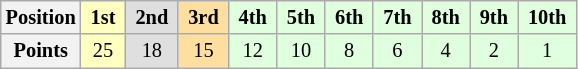<table class="wikitable" style="font-size:85%; text-align:center">
<tr>
<th>Position</th>
<td style="background:#ffffbf;"> <strong>1st</strong> </td>
<td style="background:#dfdfdf;"> <strong>2nd</strong> </td>
<td style="background:#ffdf9f;"> <strong>3rd</strong> </td>
<td style="background:#dfffdf;"> <strong>4th</strong> </td>
<td style="background:#dfffdf;"> <strong>5th</strong> </td>
<td style="background:#dfffdf;"> <strong>6th</strong> </td>
<td style="background:#dfffdf;"> <strong>7th</strong> </td>
<td style="background:#dfffdf;"> <strong>8th</strong> </td>
<td style="background:#dfffdf;"> <strong>9th</strong> </td>
<td style="background:#dfffdf;"> <strong>10th</strong> </td>
</tr>
<tr>
<th>Points</th>
<td style="background:#ffffbf;">25</td>
<td style="background:#dfdfdf;">18</td>
<td style="background:#ffdf9f;">15</td>
<td style="background:#dfffdf;">12</td>
<td style="background:#dfffdf;">10</td>
<td style="background:#dfffdf;">8</td>
<td style="background:#dfffdf;">6</td>
<td style="background:#dfffdf;">4</td>
<td style="background:#dfffdf;">2</td>
<td style="background:#dfffdf;">1</td>
</tr>
</table>
